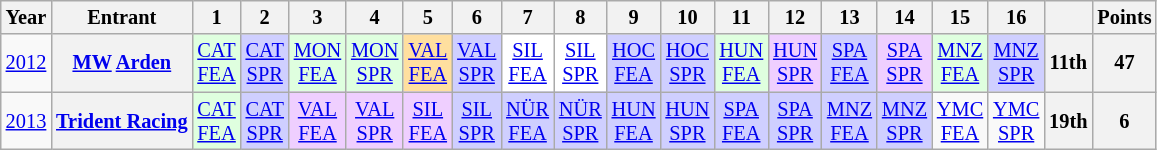<table class="wikitable" style="text-align:center; font-size:85%">
<tr>
<th>Year</th>
<th>Entrant</th>
<th>1</th>
<th>2</th>
<th>3</th>
<th>4</th>
<th>5</th>
<th>6</th>
<th>7</th>
<th>8</th>
<th>9</th>
<th>10</th>
<th>11</th>
<th>12</th>
<th>13</th>
<th>14</th>
<th>15</th>
<th>16</th>
<th></th>
<th>Points</th>
</tr>
<tr>
<td><a href='#'>2012</a></td>
<th nowrap><a href='#'>MW</a> <a href='#'>Arden</a></th>
<td style="background:#DFFFDF;"><a href='#'>CAT<br>FEA</a><br></td>
<td style="background:#cfcfff;"><a href='#'>CAT<br>SPR</a><br></td>
<td style="background:#DFFFDF;"><a href='#'>MON<br>FEA</a><br></td>
<td style="background:#DFFFDF;"><a href='#'>MON<br>SPR</a><br></td>
<td style="background:#ffdf9f;"><a href='#'>VAL<br>FEA</a><br></td>
<td style="background:#cfcfff;"><a href='#'>VAL<br>SPR</a><br></td>
<td style="background:#ffffff;"><a href='#'>SIL<br>FEA</a><br></td>
<td style="background:#ffffff;"><a href='#'>SIL<br>SPR</a><br></td>
<td style="background:#cfcfff;"><a href='#'>HOC<br>FEA</a><br></td>
<td style="background:#cfcfff;"><a href='#'>HOC<br>SPR</a><br></td>
<td style="background:#DFFFDF;"><a href='#'>HUN<br>FEA</a><br></td>
<td style="background:#efcfff;"><a href='#'>HUN<br>SPR</a><br></td>
<td style="background:#cfcfff;"><a href='#'>SPA<br>FEA</a><br></td>
<td style="background:#efcfff;"><a href='#'>SPA<br>SPR</a><br></td>
<td style="background:#DFFFDF;"><a href='#'>MNZ<br>FEA</a><br></td>
<td style="background:#cfcfff;"><a href='#'>MNZ<br>SPR</a><br></td>
<th>11th</th>
<th>47</th>
</tr>
<tr>
<td><a href='#'>2013</a></td>
<th nowrap><a href='#'>Trident Racing</a></th>
<td style="background:#DFFFDF;"><a href='#'>CAT<br>FEA</a><br></td>
<td style="background:#CFCFFF;"><a href='#'>CAT<br>SPR</a><br></td>
<td style="background:#EFCFFF;"><a href='#'>VAL<br>FEA</a><br></td>
<td style="background:#EFCFFF;"><a href='#'>VAL<br>SPR</a><br></td>
<td style="background:#EFCFFF;"><a href='#'>SIL<br>FEA</a><br></td>
<td style="background:#CFCFFF;"><a href='#'>SIL<br>SPR</a><br></td>
<td style="background:#CFCFFF;"><a href='#'>NÜR<br>FEA</a><br></td>
<td style="background:#CFCFFF;"><a href='#'>NÜR<br>SPR</a><br></td>
<td style="background:#CFCFFF;"><a href='#'>HUN<br>FEA</a><br></td>
<td style="background:#CFCFFF;"><a href='#'>HUN<br>SPR</a><br></td>
<td style="background:#CFCFFF;"><a href='#'>SPA<br>FEA</a><br></td>
<td style="background:#CFCFFF;"><a href='#'>SPA<br>SPR</a><br></td>
<td style="background:#CFCFFF;"><a href='#'>MNZ<br>FEA</a><br></td>
<td style="background:#CFCFFF;"><a href='#'>MNZ<br>SPR</a><br></td>
<td><a href='#'>YMC<br>FEA</a></td>
<td><a href='#'>YMC<br>SPR</a></td>
<th>19th</th>
<th>6</th>
</tr>
</table>
